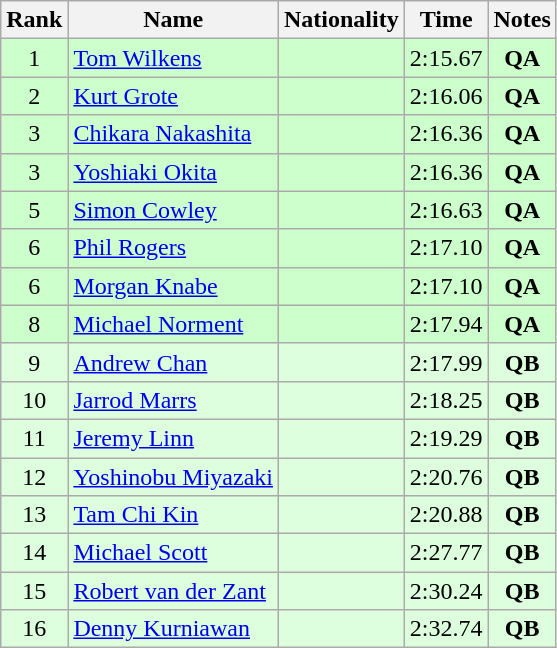<table class="wikitable sortable" style="text-align:center">
<tr>
<th>Rank</th>
<th>Name</th>
<th>Nationality</th>
<th>Time</th>
<th>Notes</th>
</tr>
<tr bgcolor=ccffcc>
<td>1</td>
<td align=left><a href='#'>Tom Wilkens</a></td>
<td align=left></td>
<td>2:15.67</td>
<td><strong>QA</strong></td>
</tr>
<tr bgcolor=ccffcc>
<td>2</td>
<td align=left><a href='#'>Kurt Grote</a></td>
<td align=left></td>
<td>2:16.06</td>
<td><strong>QA</strong></td>
</tr>
<tr bgcolor=ccffcc>
<td>3</td>
<td align=left><a href='#'>Chikara Nakashita</a></td>
<td align=left></td>
<td>2:16.36</td>
<td><strong>QA</strong></td>
</tr>
<tr bgcolor=ccffcc>
<td>3</td>
<td align=left><a href='#'>Yoshiaki Okita</a></td>
<td align=left></td>
<td>2:16.36</td>
<td><strong>QA</strong></td>
</tr>
<tr bgcolor=ccffcc>
<td>5</td>
<td align=left><a href='#'>Simon Cowley</a></td>
<td align=left></td>
<td>2:16.63</td>
<td><strong>QA</strong></td>
</tr>
<tr bgcolor=ccffcc>
<td>6</td>
<td align=left><a href='#'>Phil Rogers</a></td>
<td align=left></td>
<td>2:17.10</td>
<td><strong>QA</strong></td>
</tr>
<tr bgcolor=ccffcc>
<td>6</td>
<td align=left><a href='#'>Morgan Knabe</a></td>
<td align=left></td>
<td>2:17.10</td>
<td><strong>QA</strong></td>
</tr>
<tr bgcolor=ccffcc>
<td>8</td>
<td align=left><a href='#'>Michael Norment</a></td>
<td align=left></td>
<td>2:17.94</td>
<td><strong>QA</strong></td>
</tr>
<tr bgcolor=ddffdd>
<td>9</td>
<td align=left><a href='#'>Andrew Chan</a></td>
<td align=left></td>
<td>2:17.99</td>
<td><strong>QB</strong></td>
</tr>
<tr bgcolor=ddffdd>
<td>10</td>
<td align=left><a href='#'>Jarrod Marrs</a></td>
<td align=left></td>
<td>2:18.25</td>
<td><strong>QB</strong></td>
</tr>
<tr bgcolor=ddffdd>
<td>11</td>
<td align=left><a href='#'>Jeremy Linn</a></td>
<td align=left></td>
<td>2:19.29</td>
<td><strong>QB</strong></td>
</tr>
<tr bgcolor=ddffdd>
<td>12</td>
<td align=left><a href='#'>Yoshinobu Miyazaki</a></td>
<td align=left></td>
<td>2:20.76</td>
<td><strong>QB</strong></td>
</tr>
<tr bgcolor=ddffdd>
<td>13</td>
<td align=left><a href='#'>Tam Chi Kin</a></td>
<td align=left></td>
<td>2:20.88</td>
<td><strong>QB</strong></td>
</tr>
<tr bgcolor=ddffdd>
<td>14</td>
<td align=left><a href='#'>Michael Scott</a></td>
<td align=left></td>
<td>2:27.77</td>
<td><strong>QB</strong></td>
</tr>
<tr bgcolor=ddffdd>
<td>15</td>
<td align=left><a href='#'>Robert van der Zant</a></td>
<td align=left></td>
<td>2:30.24</td>
<td><strong>QB</strong></td>
</tr>
<tr bgcolor=ddffdd>
<td>16</td>
<td align=left><a href='#'>Denny Kurniawan</a></td>
<td align=left></td>
<td>2:32.74</td>
<td><strong>QB</strong></td>
</tr>
</table>
